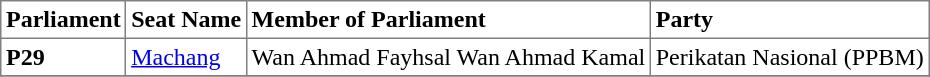<table class="toccolours sortable" border="1" cellpadding="3" style="border-collapse:collapse; text-align: left;">
<tr>
<th align="center">Parliament</th>
<th>Seat Name</th>
<th>Member of Parliament</th>
<th>Party</th>
</tr>
<tr>
<th align="left">P29</th>
<td><a href='#'>Machang</a></td>
<td>Wan Ahmad Fayhsal Wan Ahmad Kamal</td>
<td>Perikatan Nasional (PPBM)</td>
</tr>
<tr>
</tr>
</table>
